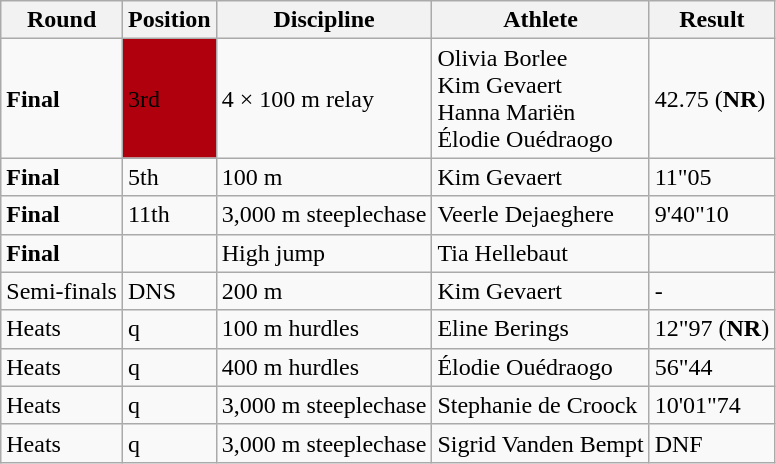<table class="wikitable">
<tr>
<th>Round</th>
<th>Position</th>
<th>Discipline</th>
<th>Athlete</th>
<th>Result</th>
</tr>
<tr>
<td><strong>Final</strong></td>
<td bgcolor="bronze">3rd</td>
<td>4 × 100 m relay</td>
<td>Olivia Borlee <br> Kim Gevaert <br> Hanna Mariën <br> Élodie Ouédraogo</td>
<td>42.75 (<strong>NR</strong>)</td>
</tr>
<tr>
<td><strong>Final</strong></td>
<td>5th</td>
<td>100 m</td>
<td>Kim Gevaert</td>
<td>11"05</td>
</tr>
<tr>
<td><strong>Final</strong></td>
<td>11th</td>
<td>3,000 m steeplechase</td>
<td>Veerle Dejaeghere</td>
<td>9'40"10</td>
</tr>
<tr>
<td><strong>Final</strong></td>
<td></td>
<td>High jump</td>
<td>Tia Hellebaut</td>
<td></td>
</tr>
<tr>
<td>Semi-finals</td>
<td>DNS</td>
<td>200 m</td>
<td>Kim Gevaert</td>
<td>-</td>
</tr>
<tr>
<td>Heats</td>
<td>q</td>
<td>100 m hurdles</td>
<td>Eline Berings</td>
<td>12"97 (<strong>NR</strong>)</td>
</tr>
<tr>
<td>Heats</td>
<td>q</td>
<td>400 m hurdles</td>
<td>Élodie Ouédraogo</td>
<td>56"44</td>
</tr>
<tr>
<td>Heats</td>
<td>q</td>
<td>3,000 m steeplechase</td>
<td>Stephanie de Croock</td>
<td>10'01"74</td>
</tr>
<tr>
<td>Heats</td>
<td>q</td>
<td>3,000 m steeplechase</td>
<td>Sigrid Vanden Bempt</td>
<td>DNF</td>
</tr>
</table>
